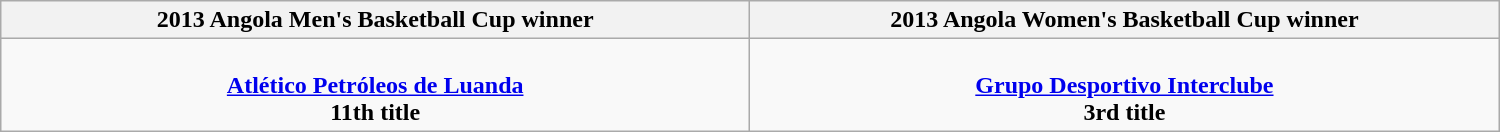<table class=wikitable style="text-align:center; width: 1000px; margin:auto">
<tr>
<th width=600px>2013 Angola Men's Basketball Cup winner</th>
<th width=600px>2013 Angola Women's Basketball Cup winner</th>
</tr>
<tr>
<td><br><strong><a href='#'>Atlético Petróleos de Luanda</a></strong><br><strong>11th title</strong></td>
<td><br><strong><a href='#'>Grupo Desportivo Interclube</a></strong><br><strong>3rd title</strong></td>
</tr>
</table>
